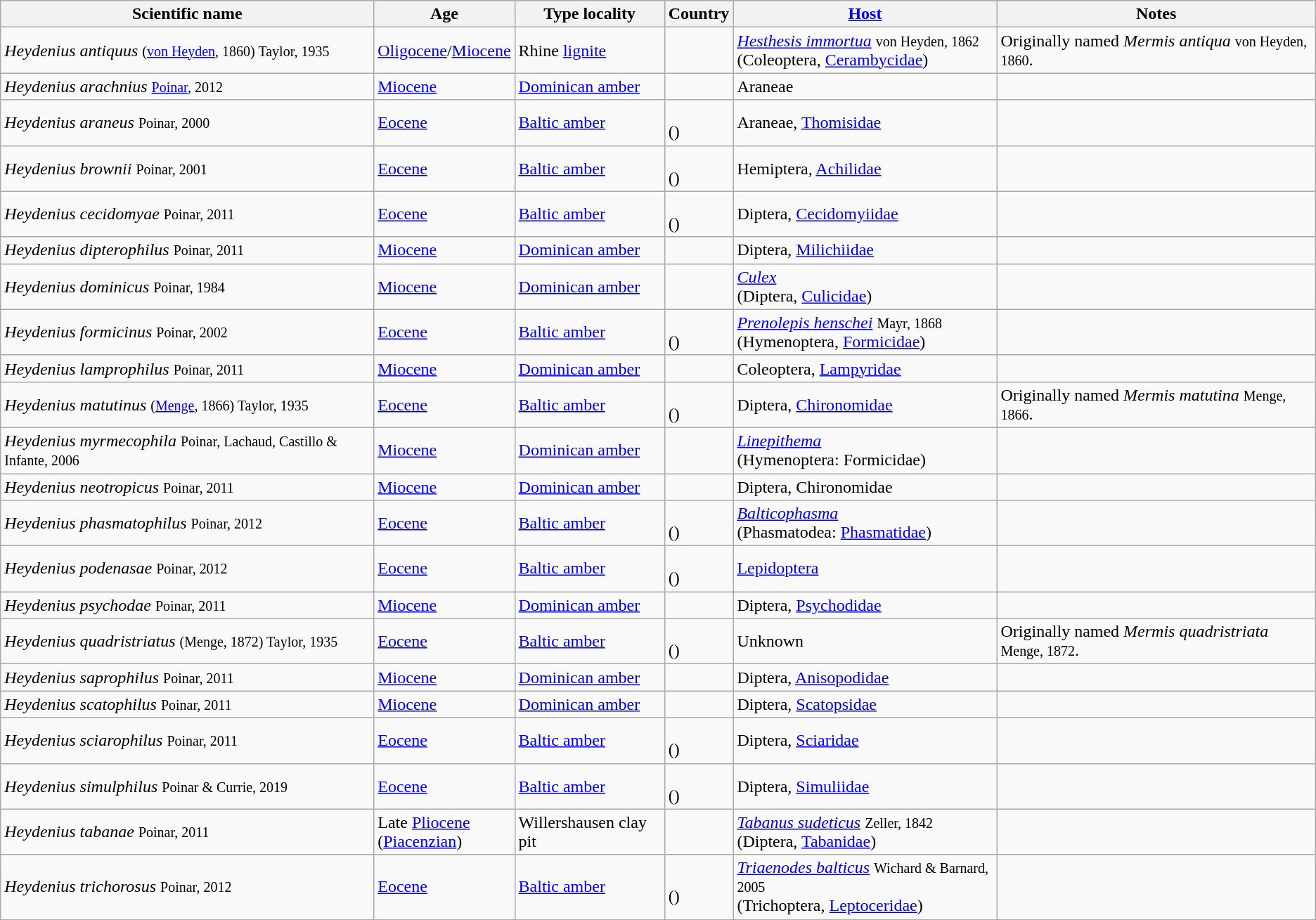<table class="wikitable sortable" align="center">
<tr>
<th>Scientific name</th>
<th>Age</th>
<th>Type locality</th>
<th>Country</th>
<th><a href='#'>Host</a></th>
<th>Notes</th>
</tr>
<tr>
<td><em>Heydenius antiquus</em> <small>(<a href='#'>von Heyden</a>, 1860) Taylor, 1935</small></td>
<td><a href='#'>Oligocene</a>/<a href='#'>Miocene</a></td>
<td>Rhine <a href='#'>lignite</a></td>
<td></td>
<td><em><a href='#'>Hesthesis immortua</a></em> <small>von Heyden, 1862</small><br>(Coleoptera, <a href='#'>Cerambycidae</a>)</td>
<td>Originally named <em>Mermis antiqua</em> <small>von Heyden, 1860</small>.</td>
</tr>
<tr>
<td><em>Heydenius arachnius</em> <small><a href='#'>Poinar</a>, 2012</small></td>
<td><a href='#'>Miocene</a></td>
<td><a href='#'>Dominican amber</a></td>
<td></td>
<td>Araneae</td>
<td></td>
</tr>
<tr>
<td><em>Heydenius araneus</em> <small>Poinar, 2000</small></td>
<td><a href='#'>Eocene</a></td>
<td><a href='#'>Baltic amber</a></td>
<td><br>()</td>
<td>Araneae, <a href='#'>Thomisidae</a></td>
<td></td>
</tr>
<tr>
<td><em>Heydenius brownii</em> <small>Poinar, 2001</small></td>
<td><a href='#'>Eocene</a></td>
<td><a href='#'>Baltic amber</a></td>
<td><br>()</td>
<td>Hemiptera, <a href='#'>Achilidae</a></td>
<td></td>
</tr>
<tr>
<td><em>Heydenius cecidomyae</em> <small>Poinar, 2011</small></td>
<td><a href='#'>Eocene</a></td>
<td><a href='#'>Baltic amber</a></td>
<td><br>()</td>
<td>Diptera, <a href='#'>Cecidomyiidae</a></td>
<td></td>
</tr>
<tr>
<td><em>Heydenius dipterophilus</em> <small>Poinar, 2011</small></td>
<td><a href='#'>Miocene</a></td>
<td><a href='#'>Dominican amber</a></td>
<td></td>
<td>Diptera, <a href='#'>Milichiidae</a></td>
<td></td>
</tr>
<tr>
<td><em>Heydenius dominicus</em> <small>Poinar, 1984</small></td>
<td><a href='#'>Miocene</a></td>
<td><a href='#'>Dominican amber</a></td>
<td></td>
<td><em><a href='#'>Culex</a></em><br>(Diptera, <a href='#'>Culicidae</a>)</td>
<td></td>
</tr>
<tr>
<td><em>Heydenius formicinus</em> <small>Poinar, 2002</small></td>
<td><a href='#'>Eocene</a></td>
<td><a href='#'>Baltic amber</a></td>
<td><br>()</td>
<td><em><a href='#'>Prenolepis henschei</a></em> <small>Mayr, 1868</small><br>(Hymenoptera, <a href='#'>Formicidae</a>)</td>
<td></td>
</tr>
<tr>
<td><em>Heydenius lamprophilus</em> <small>Poinar, 2011</small></td>
<td><a href='#'>Miocene</a></td>
<td><a href='#'>Dominican amber</a></td>
<td></td>
<td>Coleoptera, <a href='#'>Lampyridae</a></td>
<td></td>
</tr>
<tr>
<td><em>Heydenius matutinus</em> <small>(<a href='#'>Menge</a>, 1866) Taylor, 1935</small></td>
<td><a href='#'>Eocene</a></td>
<td><a href='#'>Baltic amber</a></td>
<td><br>()</td>
<td>Diptera, <a href='#'>Chironomidae</a></td>
<td>Originally named <em>Mermis matutina</em> <small>Menge, 1866</small>.</td>
</tr>
<tr>
<td><em>Heydenius myrmecophila</em> <small>Poinar, Lachaud, Castillo & Infante, 2006</small></td>
<td><a href='#'>Miocene</a></td>
<td><a href='#'>Dominican amber</a></td>
<td></td>
<td><em><a href='#'>Linepithema</a></em><br>(Hymenoptera: Formicidae)</td>
<td></td>
</tr>
<tr>
<td><em>Heydenius neotropicus</em> <small>Poinar, 2011</small></td>
<td><a href='#'>Miocene</a></td>
<td><a href='#'>Dominican amber</a></td>
<td></td>
<td>Diptera, Chironomidae</td>
<td></td>
</tr>
<tr>
<td><em>Heydenius phasmatophilus</em> <small>Poinar, 2012</small></td>
<td><a href='#'>Eocene</a></td>
<td><a href='#'>Baltic amber</a></td>
<td><br>()</td>
<td><em><a href='#'>Balticophasma</a></em><br>(Phasmatodea: <a href='#'>Phasmatidae</a>)</td>
<td></td>
</tr>
<tr>
<td><em>Heydenius podenasae</em> <small>Poinar, 2012</small></td>
<td><a href='#'>Eocene</a></td>
<td><a href='#'>Baltic amber</a></td>
<td><br>()</td>
<td><a href='#'>Lepidoptera</a></td>
<td></td>
</tr>
<tr>
<td><em>Heydenius psychodae</em> <small>Poinar, 2011</small></td>
<td><a href='#'>Miocene</a></td>
<td><a href='#'>Dominican amber</a></td>
<td></td>
<td>Diptera, <a href='#'>Psychodidae</a></td>
<td></td>
</tr>
<tr>
<td><em>Heydenius quadristriatus</em> <small>(Menge, 1872) Taylor, 1935</small></td>
<td><a href='#'>Eocene</a></td>
<td><a href='#'>Baltic amber</a></td>
<td><br>()</td>
<td>Unknown</td>
<td>Originally named <em>Mermis quadristriata</em> <small>Menge, 1872</small>.</td>
</tr>
<tr>
<td><em>Heydenius saprophilus</em> <small>Poinar, 2011</small></td>
<td><a href='#'>Miocene</a></td>
<td><a href='#'>Dominican amber</a></td>
<td></td>
<td>Diptera, <a href='#'>Anisopodidae</a></td>
<td></td>
</tr>
<tr>
<td><em>Heydenius scatophilus</em> <small>Poinar, 2011</small></td>
<td><a href='#'>Miocene</a></td>
<td><a href='#'>Dominican amber</a></td>
<td></td>
<td>Diptera, <a href='#'>Scatopsidae</a></td>
<td></td>
</tr>
<tr>
<td><em>Heydenius sciarophilus</em> <small>Poinar, 2011</small></td>
<td><a href='#'>Eocene</a></td>
<td><a href='#'>Baltic amber</a></td>
<td><br>()</td>
<td>Diptera, <a href='#'>Sciaridae</a></td>
<td></td>
</tr>
<tr>
<td><em>Heydenius simulphilus</em> <small>Poinar & Currie, 2019</small></td>
<td><a href='#'>Eocene</a></td>
<td><a href='#'>Baltic amber</a></td>
<td><br>()</td>
<td>Diptera, <a href='#'>Simuliidae</a></td>
<td></td>
</tr>
<tr>
<td><em>Heydenius tabanae</em> <small>Poinar, 2011</small></td>
<td>Late <a href='#'>Pliocene</a><br>(<a href='#'>Piacenzian</a>)</td>
<td>Willershausen clay pit</td>
<td></td>
<td><em><a href='#'>Tabanus sudeticus</a></em> <small>Zeller, 1842</small><br>(Diptera, <a href='#'>Tabanidae</a>)</td>
<td></td>
</tr>
<tr>
<td><em>Heydenius trichorosus</em> <small>Poinar, 2012</small></td>
<td><a href='#'>Eocene</a></td>
<td><a href='#'>Baltic amber</a></td>
<td><br>()</td>
<td><em><a href='#'>Triaenodes balticus</a></em> <small>Wichard & Barnard, 2005</small><br>(Trichoptera, <a href='#'>Leptoceridae</a>)</td>
<td></td>
</tr>
</table>
